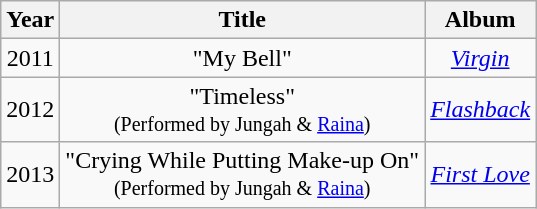<table class="wikitable" style="text-align:center;">
<tr>
<th>Year</th>
<th>Title</th>
<th>Album</th>
</tr>
<tr>
<td>2011</td>
<td style="text-align:center;">"My Bell"</td>
<td><em><a href='#'>Virgin</a></em></td>
</tr>
<tr>
<td>2012</td>
<td style="text-align:center;">"Timeless"<br><small> (Performed by Jungah & <a href='#'>Raina</a>) </small></td>
<td><em><a href='#'>Flashback</a></em></td>
</tr>
<tr>
<td>2013</td>
<td style="text-align:center;">"Crying While Putting Make-up On"<br><small> (Performed by Jungah & <a href='#'>Raina</a>) </small></td>
<td><em><a href='#'>First Love</a></em></td>
</tr>
</table>
